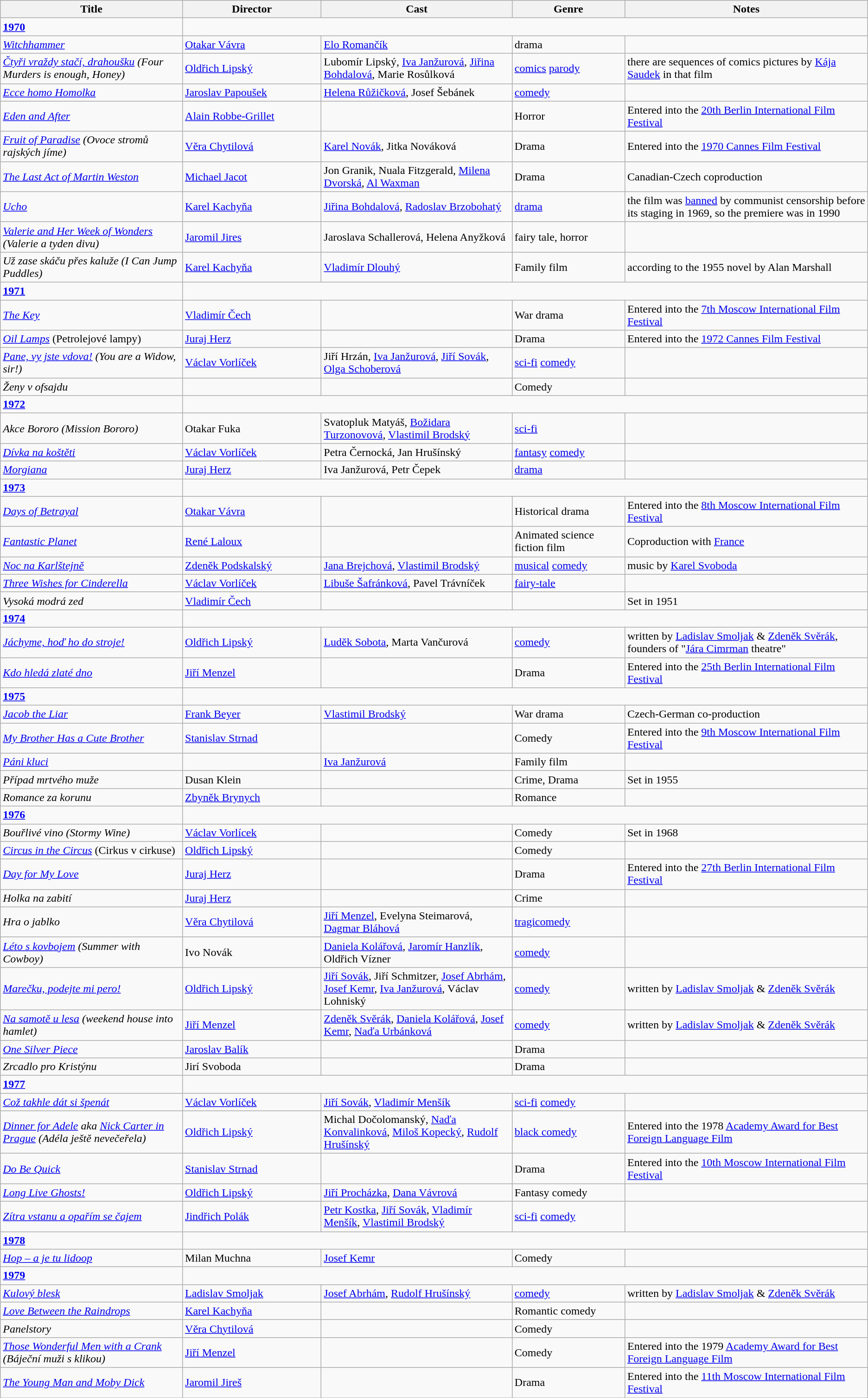<table class="wikitable">
<tr>
<th width=21%>Title</th>
<th width=16%>Director</th>
<th width=22%>Cast</th>
<th width=13%>Genre</th>
<th width=28%>Notes</th>
</tr>
<tr>
<td><strong><a href='#'>1970</a></strong></td>
</tr>
<tr>
<td><em><a href='#'>Witchhammer</a></em></td>
<td><a href='#'>Otakar Vávra</a></td>
<td><a href='#'>Elo Romančík</a></td>
<td>drama</td>
<td></td>
</tr>
<tr>
<td><em> <a href='#'>Čtyři vraždy stačí, drahoušku</a> (Four Murders is enough, Honey)</em></td>
<td><a href='#'>Oldřich Lipský</a></td>
<td>Lubomír Lipský, <a href='#'>Iva Janžurová</a>, <a href='#'>Jiřina Bohdalová</a>, Marie Rosůlková</td>
<td><a href='#'>comics</a> <a href='#'>parody</a></td>
<td>there are sequences of comics pictures by <a href='#'>Kája Saudek</a> in that film</td>
</tr>
<tr>
<td><em><a href='#'>Ecce homo Homolka</a></em></td>
<td><a href='#'>Jaroslav Papoušek</a></td>
<td><a href='#'>Helena Růžičková</a>, Josef Šebánek</td>
<td><a href='#'>comedy</a></td>
<td></td>
</tr>
<tr>
<td><em><a href='#'>Eden and After</a></em></td>
<td><a href='#'>Alain Robbe-Grillet</a></td>
<td></td>
<td>Horror</td>
<td>Entered into the <a href='#'>20th Berlin International Film Festival</a></td>
</tr>
<tr>
<td><em><a href='#'>Fruit of Paradise</a> (Ovoce stromů rajských jíme)</em></td>
<td><a href='#'>Věra Chytilová</a></td>
<td><a href='#'>Karel Novák</a>, Jitka Nováková</td>
<td>Drama</td>
<td>Entered into the <a href='#'>1970 Cannes Film Festival</a></td>
</tr>
<tr>
<td><em><a href='#'>The Last Act of Martin Weston</a></em></td>
<td><a href='#'>Michael Jacot</a></td>
<td>Jon Granik, Nuala Fitzgerald, <a href='#'>Milena Dvorská</a>, <a href='#'>Al Waxman</a></td>
<td>Drama</td>
<td>Canadian-Czech coproduction</td>
</tr>
<tr>
<td><em><a href='#'>Ucho</a></em></td>
<td><a href='#'>Karel Kachyňa</a></td>
<td><a href='#'>Jiřina Bohdalová</a>, <a href='#'>Radoslav Brzobohatý</a></td>
<td><a href='#'>drama</a></td>
<td>the film was <a href='#'>banned</a> by communist censorship before its staging in 1969, so the premiere was in 1990</td>
</tr>
<tr>
<td><em><a href='#'>Valerie and Her Week of Wonders</a> (Valerie a tyden divu)</em></td>
<td><a href='#'>Jaromil Jires</a></td>
<td>Jaroslava Schallerová, Helena Anyžková</td>
<td>fairy tale, horror</td>
<td></td>
</tr>
<tr>
<td><em>Už zase skáču přes kaluže (I Can Jump Puddles)</em></td>
<td><a href='#'>Karel Kachyňa</a></td>
<td><a href='#'>Vladimír Dlouhý</a></td>
<td>Family film</td>
<td>according to the 1955 novel by Alan Marshall</td>
</tr>
<tr>
<td><strong><a href='#'>1971</a></strong></td>
</tr>
<tr>
<td><em><a href='#'>The Key</a></em></td>
<td><a href='#'>Vladimír Čech</a></td>
<td></td>
<td>War drama</td>
<td>Entered into the <a href='#'>7th Moscow International Film Festival</a></td>
</tr>
<tr>
<td><em><a href='#'>Oil Lamps</a></em> (Petrolejové lampy)</td>
<td><a href='#'>Juraj Herz</a></td>
<td></td>
<td>Drama</td>
<td>Entered into the <a href='#'>1972 Cannes Film Festival</a></td>
</tr>
<tr>
<td><em> <a href='#'>Pane, vy jste vdova!</a> (You are a Widow, sir!)</em></td>
<td><a href='#'>Václav Vorlíček</a></td>
<td>Jiří Hrzán, <a href='#'>Iva Janžurová</a>, <a href='#'>Jiří Sovák</a>, <a href='#'>Olga Schoberová</a></td>
<td><a href='#'>sci-fi</a> <a href='#'>comedy</a></td>
<td></td>
</tr>
<tr>
<td><em>Ženy v ofsajdu</em></td>
<td></td>
<td></td>
<td>Comedy</td>
<td></td>
</tr>
<tr>
<td><strong><a href='#'>1972</a></strong></td>
</tr>
<tr>
<td><em>Akce Bororo (Mission Bororo)</em></td>
<td>Otakar Fuka</td>
<td>Svatopluk Matyáš, <a href='#'>Božidara Turzonovová</a>, <a href='#'>Vlastimil Brodský</a></td>
<td><a href='#'>sci-fi</a></td>
<td></td>
</tr>
<tr>
<td><em><a href='#'>Dívka na koštěti</a></em></td>
<td><a href='#'>Václav Vorlíček</a></td>
<td>Petra Černocká, Jan Hrušínský</td>
<td><a href='#'>fantasy</a> <a href='#'>comedy</a></td>
<td></td>
</tr>
<tr>
<td><em><a href='#'>Morgiana</a></em></td>
<td><a href='#'>Juraj Herz</a></td>
<td>Iva Janžurová, Petr Čepek</td>
<td><a href='#'>drama</a></td>
<td></td>
</tr>
<tr>
<td><strong><a href='#'>1973</a></strong></td>
</tr>
<tr>
<td><em><a href='#'>Days of Betrayal</a></em></td>
<td><a href='#'>Otakar Vávra</a></td>
<td></td>
<td>Historical drama</td>
<td>Entered into the <a href='#'>8th Moscow International Film Festival</a></td>
</tr>
<tr>
<td><em><a href='#'>Fantastic Planet</a></em></td>
<td><a href='#'>René Laloux</a></td>
<td></td>
<td>Animated science fiction film</td>
<td>Coproduction with <a href='#'>France</a></td>
</tr>
<tr>
<td><em><a href='#'>Noc na Karlštejně</a></em></td>
<td><a href='#'>Zdeněk Podskalský</a></td>
<td><a href='#'>Jana Brejchová</a>, <a href='#'>Vlastimil Brodský</a></td>
<td><a href='#'>musical</a> <a href='#'>comedy</a></td>
<td>music by <a href='#'>Karel Svoboda</a></td>
</tr>
<tr>
<td><em><a href='#'>Three Wishes for Cinderella</a></em></td>
<td><a href='#'>Václav Vorlíček</a></td>
<td><a href='#'>Libuše Šafránková</a>, Pavel Trávníček</td>
<td><a href='#'>fairy-tale</a></td>
<td></td>
</tr>
<tr>
<td><em>Vysoká modrá zed</em></td>
<td><a href='#'>Vladimír Čech</a></td>
<td></td>
<td></td>
<td>Set in 1951</td>
</tr>
<tr>
<td><strong><a href='#'>1974</a></strong></td>
</tr>
<tr>
<td><em><a href='#'>Jáchyme, hoď ho do stroje!</a></em></td>
<td><a href='#'>Oldřich Lipský</a></td>
<td><a href='#'>Luděk Sobota</a>, Marta Vančurová</td>
<td><a href='#'>comedy</a></td>
<td>written by <a href='#'>Ladislav Smoljak</a> & <a href='#'>Zdeněk Svěrák</a>, founders of "<a href='#'>Jára Cimrman</a> theatre"</td>
</tr>
<tr>
<td><em><a href='#'>Kdo hledá zlaté dno</a></em></td>
<td><a href='#'>Jiří Menzel</a></td>
<td></td>
<td>Drama</td>
<td>Entered into the <a href='#'>25th Berlin International Film Festival</a></td>
</tr>
<tr>
<td><strong><a href='#'>1975</a></strong></td>
</tr>
<tr>
<td><em><a href='#'>Jacob the Liar</a></em></td>
<td><a href='#'>Frank Beyer</a></td>
<td><a href='#'>Vlastimil Brodský</a></td>
<td>War drama</td>
<td>Czech-German co-production</td>
</tr>
<tr>
<td><em><a href='#'>My Brother Has a Cute Brother</a></em></td>
<td><a href='#'>Stanislav Strnad</a></td>
<td></td>
<td>Comedy</td>
<td>Entered into the <a href='#'>9th Moscow International Film Festival</a></td>
</tr>
<tr>
<td><em><a href='#'>Páni kluci</a></em></td>
<td></td>
<td><a href='#'>Iva Janžurová</a></td>
<td>Family film</td>
<td></td>
</tr>
<tr>
<td><em>Případ mrtvého muže</em></td>
<td>Dusan Klein</td>
<td></td>
<td>Crime, Drama</td>
<td>Set in 1955</td>
</tr>
<tr>
<td><em>Romance za korunu</em></td>
<td><a href='#'>Zbyněk Brynych</a></td>
<td></td>
<td>Romance</td>
<td></td>
</tr>
<tr>
<td><strong><a href='#'>1976</a></strong></td>
</tr>
<tr>
<td><em>Bouřlivé vino (Stormy Wine)</em></td>
<td><a href='#'>Václav Vorlícek</a></td>
<td></td>
<td>Comedy</td>
<td>Set in 1968</td>
</tr>
<tr>
<td><em><a href='#'>Circus in the Circus</a></em> (Cirkus v cirkuse)</td>
<td><a href='#'>Oldřich Lipský</a></td>
<td></td>
<td>Comedy</td>
<td></td>
</tr>
<tr>
<td><em><a href='#'>Day for My Love</a></em></td>
<td><a href='#'>Juraj Herz</a></td>
<td></td>
<td>Drama</td>
<td>Entered into the <a href='#'>27th Berlin International Film Festival</a></td>
</tr>
<tr>
<td><em>Holka na zabití</em></td>
<td><a href='#'>Juraj Herz</a></td>
<td></td>
<td>Crime</td>
<td></td>
</tr>
<tr>
<td><em>Hra o jablko</em></td>
<td><a href='#'>Věra Chytilová</a></td>
<td><a href='#'>Jiří Menzel</a>, Evelyna Steimarová, <a href='#'>Dagmar Bláhová</a></td>
<td><a href='#'>tragicomedy</a></td>
<td></td>
</tr>
<tr>
<td><em><a href='#'>Léto s kovbojem</a> (Summer with Cowboy)</em></td>
<td>Ivo Novák</td>
<td><a href='#'>Daniela Kolářová</a>, <a href='#'>Jaromír Hanzlík</a>, Oldřich Vízner</td>
<td><a href='#'>comedy</a></td>
<td></td>
</tr>
<tr>
<td><em><a href='#'>Marečku, podejte mi pero!</a></em></td>
<td><a href='#'>Oldřich Lipský</a></td>
<td><a href='#'>Jiří Sovák</a>, Jiří Schmitzer, <a href='#'>Josef Abrhám</a>, <a href='#'>Josef Kemr</a>, <a href='#'>Iva Janžurová</a>, Václav Lohniský</td>
<td><a href='#'>comedy</a></td>
<td>written by <a href='#'>Ladislav Smoljak</a> & <a href='#'>Zdeněk Svěrák</a></td>
</tr>
<tr>
<td><em><a href='#'>Na samotě u lesa</a> (weekend house into hamlet)</em></td>
<td><a href='#'>Jiří Menzel</a></td>
<td><a href='#'>Zdeněk Svěrák</a>, <a href='#'>Daniela Kolářová</a>, <a href='#'>Josef Kemr</a>, <a href='#'>Naďa Urbánková</a></td>
<td><a href='#'>comedy</a></td>
<td>written by <a href='#'>Ladislav Smoljak</a> & <a href='#'>Zdeněk Svěrák</a></td>
</tr>
<tr>
<td><em><a href='#'>One Silver Piece</a></em></td>
<td><a href='#'>Jaroslav Balík</a></td>
<td></td>
<td>Drama</td>
<td></td>
</tr>
<tr>
<td><em>Zrcadlo pro Kristýnu</em></td>
<td>Jirí Svoboda</td>
<td></td>
<td>Drama</td>
<td></td>
</tr>
<tr>
<td><strong><a href='#'>1977</a></strong></td>
</tr>
<tr>
<td><em><a href='#'>Což takhle dát si špenát</a></em></td>
<td><a href='#'>Václav Vorlíček</a></td>
<td><a href='#'>Jiří Sovák</a>, <a href='#'>Vladimír Menšík</a></td>
<td><a href='#'>sci-fi</a> <a href='#'>comedy</a></td>
<td></td>
</tr>
<tr>
<td><em><a href='#'>Dinner for Adele</a> aka <a href='#'>Nick Carter in Prague</a> (Adéla ještě nevečeřela)</em></td>
<td><a href='#'>Oldřich Lipský</a></td>
<td>Michal Dočolomanský, <a href='#'>Naďa Konvalinková</a>, <a href='#'>Miloš Kopecký</a>, <a href='#'>Rudolf Hrušínský</a></td>
<td><a href='#'>black comedy</a></td>
<td>Entered into the 1978 <a href='#'>Academy Award for Best Foreign Language Film</a></td>
</tr>
<tr>
<td><em><a href='#'>Do Be Quick</a></em></td>
<td><a href='#'>Stanislav Strnad</a></td>
<td></td>
<td>Drama</td>
<td>Entered into the <a href='#'>10th Moscow International Film Festival</a></td>
</tr>
<tr>
<td><em><a href='#'>Long Live Ghosts!</a></em></td>
<td><a href='#'>Oldřich Lipský</a></td>
<td><a href='#'>Jiří Procházka</a>, <a href='#'>Dana Vávrová</a></td>
<td>Fantasy comedy</td>
<td></td>
</tr>
<tr>
<td><em><a href='#'>Zítra vstanu a opařím se čajem</a></em></td>
<td><a href='#'>Jindřich Polák</a></td>
<td><a href='#'>Petr Kostka</a>, <a href='#'>Jiří Sovák</a>, <a href='#'>Vladimír Menšík</a>, <a href='#'>Vlastimil Brodský</a></td>
<td><a href='#'>sci-fi</a> <a href='#'>comedy</a></td>
<td></td>
</tr>
<tr>
<td><strong><a href='#'>1978</a></strong></td>
</tr>
<tr>
<td><em><a href='#'>Hop – a je tu lidoop</a></em></td>
<td>Milan Muchna</td>
<td><a href='#'>Josef Kemr</a></td>
<td>Comedy</td>
<td></td>
</tr>
<tr>
<td><strong><a href='#'>1979</a></strong></td>
</tr>
<tr>
<td><em><a href='#'>Kulový blesk</a></em></td>
<td><a href='#'>Ladislav Smoljak</a></td>
<td><a href='#'>Josef Abrhám</a>, <a href='#'>Rudolf Hrušínský</a></td>
<td><a href='#'>comedy</a></td>
<td>written by <a href='#'>Ladislav Smoljak</a> & <a href='#'>Zdeněk Svěrák</a></td>
</tr>
<tr>
<td><em><a href='#'>Love Between the Raindrops</a></em></td>
<td><a href='#'>Karel Kachyňa</a></td>
<td></td>
<td>Romantic comedy</td>
<td></td>
</tr>
<tr>
<td><em>Panelstory</em></td>
<td><a href='#'>Věra Chytilová</a></td>
<td></td>
<td>Comedy</td>
<td></td>
</tr>
<tr>
<td><em><a href='#'>Those Wonderful Men with a Crank</a> (Báječní muži s klikou)</em></td>
<td><a href='#'>Jiří Menzel</a></td>
<td></td>
<td>Comedy</td>
<td>Entered into the 1979 <a href='#'>Academy Award for Best Foreign Language Film</a></td>
</tr>
<tr>
<td><em><a href='#'>The Young Man and Moby Dick</a></em></td>
<td><a href='#'>Jaromil Jireš</a></td>
<td></td>
<td>Drama</td>
<td>Entered into the <a href='#'>11th Moscow International Film Festival</a></td>
</tr>
<tr>
</tr>
</table>
